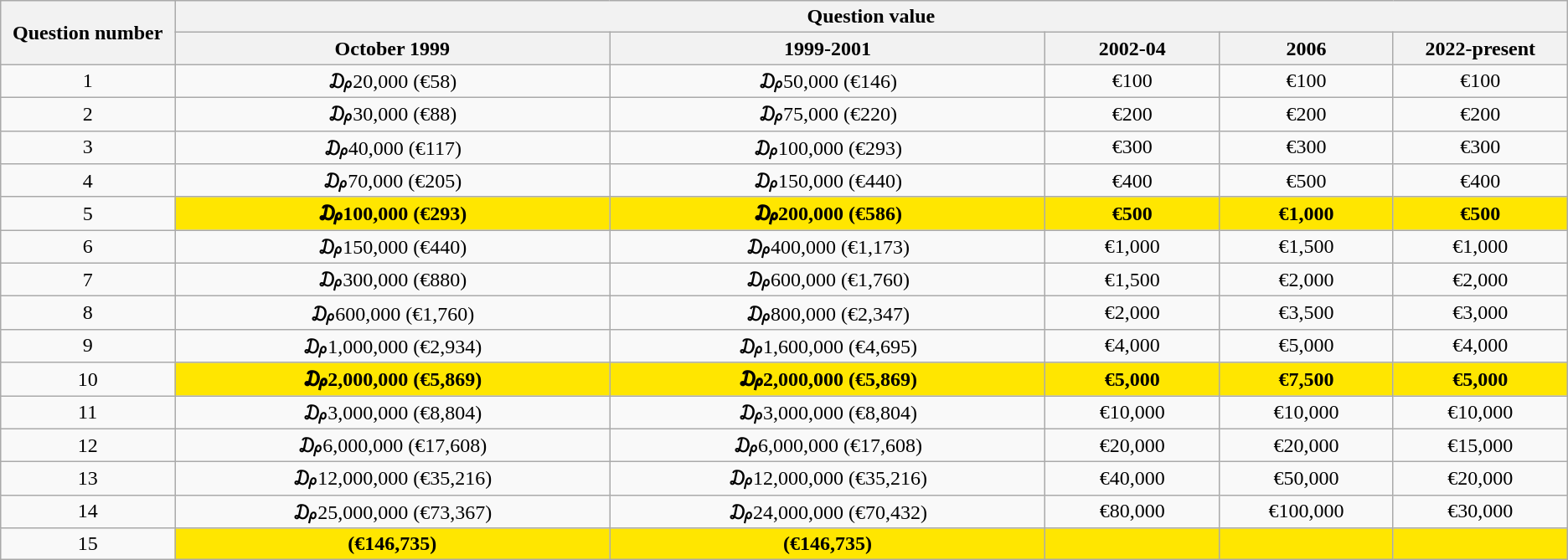<table class="wikitable" style="text-align:center; border:1px; cellpadding:2; cellspacing:0;">
<tr>
<th rowspan="2" style="width: 10%">Question number</th>
<th colspan="5">Question value <em></em></th>
</tr>
<tr>
<th style="width: 25%">October 1999</th>
<th style="width: 25%">1999-2001</th>
<th style="width: 10%">2002-04</th>
<th style="width: 10%">2006</th>
<th style="width: 10%">2022-present</th>
</tr>
<tr>
<td>1</td>
<td><span>₯20,000 (€58)</span></td>
<td><span>₯50,000 (€146)</span></td>
<td><span>€100</span></td>
<td><span>€100</span></td>
<td><span>€100</span></td>
</tr>
<tr>
<td>2</td>
<td><span>₯30,000 (€88)</span></td>
<td><span>₯75,000 (€220)</span></td>
<td><span>€200</span></td>
<td><span>€200</span></td>
<td><span>€200</span></td>
</tr>
<tr>
<td>3</td>
<td><span>₯40,000 (€117)</span></td>
<td><span>₯100,000 (€293)</span></td>
<td><span>€300</span></td>
<td><span>€300</span></td>
<td><span>€300</span></td>
</tr>
<tr>
<td>4</td>
<td><span>₯70,000 (€205)</span></td>
<td><span>₯150,000 (€440)</span></td>
<td><span>€400</span></td>
<td><span>€500</span></td>
<td><span>€400</span></td>
</tr>
<tr>
<td>5</td>
<td style="background: #FFE600"><span><strong>₯100,000 (€293)</strong></span></td>
<td style="background: #FFE600"><span><strong>₯200,000 (€586)</strong></span></td>
<td style="background: #FFE600"><span><strong>€500</strong></span></td>
<td style="background: #FFE600"><span><strong>€1,000</strong></span></td>
<td style="background: #FFE600"><span><strong>€500</strong></span></td>
</tr>
<tr>
<td>6</td>
<td><span>₯150,000 (€440)</span></td>
<td><span>₯400,000 (€1,173)</span></td>
<td><span>€1,000</span></td>
<td><span>€1,500</span></td>
<td><span>€1,000</span></td>
</tr>
<tr>
<td>7</td>
<td><span>₯300,000 (€880)</span></td>
<td><span>₯600,000 (€1,760) </span></td>
<td><span>€1,500</span></td>
<td><span>€2,000</span></td>
<td><span>€2,000</span></td>
</tr>
<tr>
<td>8</td>
<td><span>₯600,000 (€1,760)</span></td>
<td><span>₯800,000 (€2,347)</span></td>
<td><span>€2,000</span></td>
<td><span>€3,500</span></td>
<td><span>€3,000</span></td>
</tr>
<tr>
<td>9</td>
<td><span>₯1,000,000 (€2,934)</span></td>
<td><span>₯1,600,000 (€4,695)</span></td>
<td><span>€4,000</span></td>
<td><span>€5,000</span></td>
<td><span>€4,000</span></td>
</tr>
<tr>
<td>10</td>
<td style="background: #FFE600"><span><strong>₯2,000,000 (€5,869)</strong></span></td>
<td style="background: #FFE600"><span><strong>₯2,000,000 (€5,869)</strong></span></td>
<td style="background: #FFE600"><span><strong>€5,000</strong></span></td>
<td style="background: #FFE600"><span><strong>€7,500</strong></span></td>
<td style="background: #FFE600"><span><strong>€5,000</strong></span></td>
</tr>
<tr>
<td>11</td>
<td><span>₯3,000,000 (€8,804)</span></td>
<td><span>₯3,000,000 (€8,804)</span></td>
<td><span>€10,000</span></td>
<td><span>€10,000</span></td>
<td><span>€10,000</span></td>
</tr>
<tr>
<td>12</td>
<td><span>₯6,000,000 (€17,608)</span></td>
<td><span>₯6,000,000 (€17,608)</span></td>
<td><span>€20,000</span></td>
<td><span>€20,000</span></td>
<td><span>€15,000</span></td>
</tr>
<tr>
<td>13</td>
<td><span>₯12,000,000 (€35,216)</span></td>
<td><span>₯12,000,000 (€35,216)</span></td>
<td><span>€40,000</span></td>
<td><span>€50,000</span></td>
<td><span>€20,000</span></td>
</tr>
<tr>
<td>14</td>
<td><span>₯25,000,000 (€73,367)</span></td>
<td><span>₯24,000,000 (€70,432)</span></td>
<td><span>€80,000</span></td>
<td><span>€100,000</span></td>
<td><span>€30,000</span></td>
</tr>
<tr>
<td>15</td>
<td style="background: #FFE600"><span><strong> (€146,735)</strong></span></td>
<td style="background: #FFE600"><span><strong> (€146,735)</strong></span></td>
<td style="background: #FFE600"><span><strong></strong></span></td>
<td style="background: #FFE600"><span><strong></strong></span></td>
<td style="background: #FFE600"><span><strong></strong></span></td>
</tr>
</table>
